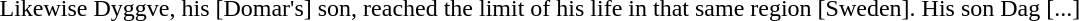<table>
<tr>
<td><br></td>
<td><br>Likewise Dyggve, his [Domar's] son, reached the limit of his life in that same region [Sweden]. His son Dag [...]</td>
<td></td>
</tr>
</table>
